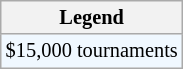<table class="wikitable" style="font-size:85%">
<tr>
<th>Legend</th>
</tr>
<tr style="background:#f0f8ff;">
<td>$15,000 tournaments</td>
</tr>
</table>
